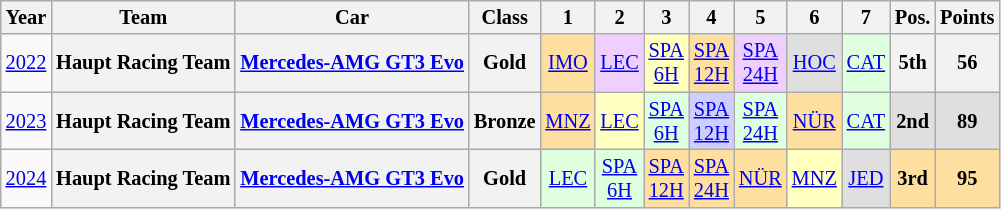<table class="wikitable" border="1" style="text-align:center; font-size:85%;">
<tr>
<th>Year</th>
<th>Team</th>
<th>Car</th>
<th>Class</th>
<th>1</th>
<th>2</th>
<th>3</th>
<th>4</th>
<th>5</th>
<th>6</th>
<th>7</th>
<th>Pos.</th>
<th>Points</th>
</tr>
<tr>
<td><a href='#'>2022</a></td>
<th nowrap>Haupt Racing Team</th>
<th nowrap><a href='#'>Mercedes-AMG GT3 Evo</a></th>
<th>Gold</th>
<td style="background:#FFDF9F;"><a href='#'>IMO</a><br></td>
<td style="background:#EFCFFF;"><a href='#'>LEC</a><br></td>
<td style="background:#FFFFBF;"><a href='#'>SPA<br>6H</a><br></td>
<td style="background:#FFDF9F;"><a href='#'>SPA<br>12H</a><br></td>
<td style="background:#EFCFFF;"><a href='#'>SPA<br>24H</a><br></td>
<td style="background:#DFDFDF;"><a href='#'>HOC</a><br></td>
<td style="background:#DFFFDF;"><a href='#'>CAT</a><br></td>
<th>5th</th>
<th>56</th>
</tr>
<tr>
<td><a href='#'>2023</a></td>
<th nowrap>Haupt Racing Team</th>
<th nowrap><a href='#'>Mercedes-AMG GT3 Evo</a></th>
<th>Bronze</th>
<td style="background:#FFDF9F;"><a href='#'>MNZ</a><br></td>
<td style="background:#FFFFBF;"><a href='#'>LEC</a><br></td>
<td style="background:#DFFFDF;"><a href='#'>SPA<br>6H</a><br></td>
<td style="background:#CFCFFF;"><a href='#'>SPA<br>12H</a><br></td>
<td style="background:#DFFFDF;"><a href='#'>SPA<br>24H</a><br></td>
<td style="background:#FFDF9F;"><a href='#'>NÜR</a><br></td>
<td style="background:#DFFFDF;"><a href='#'>CAT</a><br></td>
<th style="background:#DFDFDF;">2nd</th>
<th style="background:#DFDFDF;">89</th>
</tr>
<tr>
<td><a href='#'>2024</a></td>
<th nowrap>Haupt Racing Team</th>
<th nowrap><a href='#'>Mercedes-AMG GT3 Evo</a></th>
<th>Gold</th>
<td style="background:#DFFFDF;"><a href='#'>LEC</a><br></td>
<td style="background:#DFFFDF;"><a href='#'>SPA<br>6H</a><br></td>
<td style="background:#FFDF9F;"><a href='#'>SPA<br>12H</a><br></td>
<td style="background:#FFDF9F;"><a href='#'>SPA<br>24H</a><br></td>
<td style="background:#FFDF9F;"><a href='#'>NÜR</a><br></td>
<td style="background:#FFFFBF;"><a href='#'>MNZ</a><br></td>
<td style="background:#DFDFDF;"><a href='#'>JED</a><br></td>
<th style="background:#FFDF9F;">3rd</th>
<th style="background:#FFDF9F;">95</th>
</tr>
</table>
